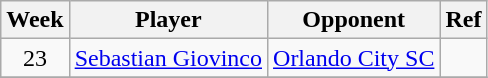<table class=wikitable>
<tr>
<th>Week</th>
<th>Player</th>
<th>Opponent</th>
<th>Ref</th>
</tr>
<tr>
<td align=center>23</td>
<td> <a href='#'>Sebastian Giovinco</a></td>
<td><a href='#'>Orlando City SC</a></td>
<td></td>
</tr>
<tr>
</tr>
</table>
